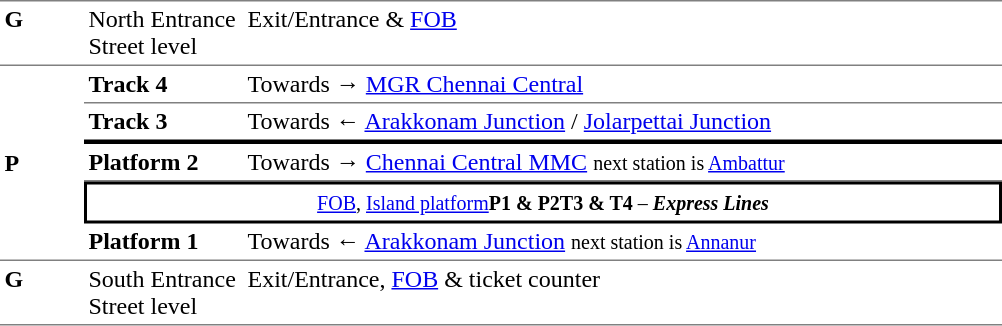<table cellpadding="3" cellspacing="0" border="0">
<tr>
<td valign="top" width="50" style="border-top:solid 1px gray;border-bottom:solid 1px gray;"><strong>G</strong></td>
<td valign="top" width="100" style="border-top:solid 1px gray;border-bottom:solid 1px gray;">North Entrance Street level</td>
<td valign="top" width="390" style="border-top:solid 1px gray;border-bottom:solid 1px gray;">Exit/Entrance & <a href='#'>FOB</a></td>
</tr>
<tr>
<td rowspan="5" style="border-bottom:solid 1px gray;" width="50" valign="center"><strong>P</strong></td>
<td width="100" style="border-bottom:solid 1px gray;"><span><strong>Track 4</strong></span></td>
<td width="500" style="border-bottom:solid 1px gray;">Towards → <a href='#'>MGR Chennai Central</a></td>
</tr>
<tr>
<td width="100" style="border-bottom:solid 3px black;"><span><strong>Track 3</strong></span></td>
<td width="500" style="border-bottom:solid 3px black;">Towards ← <a href='#'>Arakkonam Junction</a> / <a href='#'>Jolarpettai Junction</a></td>
</tr>
<tr>
<td width="100" style="border-bottom:solid 1px gray;"><span><strong>Platform 2</strong></span></td>
<td style="border-bottom:solid 1px gray;" width="500">Towards → <a href='#'>Chennai Central MMC</a> <small>next station is <a href='#'>Ambattur</a></small></td>
</tr>
<tr>
<td colspan="2" style="border-top:solid 2px black;border-right:solid 2px black;border-left:solid 2px black;border-bottom:solid 2px black;text-align:center;"><a href='#'><small>FOB</small></a><small>, <a href='#'>Island platform</a><strong>P1 &</strong> <strong>P2</strong><strong>T3 & T4</strong> – <strong><em>Express Lines</em></strong></small></td>
</tr>
<tr>
<td width="100" style="border-bottom:solid 1px gray;"><span><strong>Platform 1</strong></span></td>
<td style="border-bottom:solid 1px gray;" width="500">Towards ← <a href='#'>Arakkonam Junction</a> <small>next station is <a href='#'>Annanur</a></small></td>
</tr>
<tr>
<td style="border-bottom:solid 1px gray;" width="50" valign="top"><strong>G</strong></td>
<td style="border-bottom:solid 1px gray;" width="50" valign="top">South Entrance Street level</td>
<td style="border-bottom:solid 1px gray;" width="50" valign="top">Exit/Entrance, <a href='#'>FOB</a> & ticket counter</td>
</tr>
<tr>
</tr>
</table>
